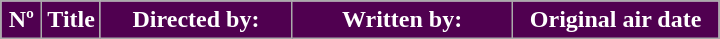<table class=wikitable style="background:#FFFFFF">
<tr style="color:#FFFFFF">
<th style="background:#500050; width:20px">Nº</th>
<th style="background:#500050">Title</th>
<th style="background:#500050; width:120px">Directed by:</th>
<th style="background:#500050; width:140px">Written by:</th>
<th style="background:#500050; width:130px">Original air date<br>





</th>
</tr>
</table>
